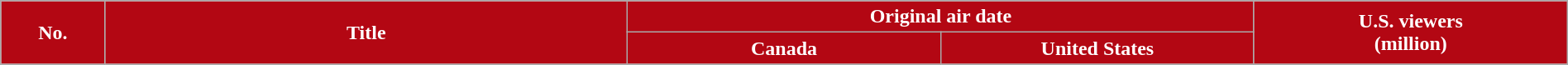<table class="wikitable plainrowheaders" style="width:100%">
<tr>
<th scope="col" style="background:#B30713; color:#fff; width:5%;" rowspan="2">No.</th>
<th scope="col" style="background:#B30713; color:#fff; width:25%;" rowspan="2">Title</th>
<th scope="col" style="background:#B30713; color:#fff;" colspan="2">Original air date</th>
<th scope="col" style="background:#B30713; color:#fff; width:15%;" rowspan="2">U.S. viewers<br>(million)</th>
</tr>
<tr>
<th scope="col" style="background:#B30713; color:#fff; width:15%;">Canada</th>
<th scope="col" style="background:#B30713; color:#fff; width:15%;">United States<br>






</th>
</tr>
</table>
